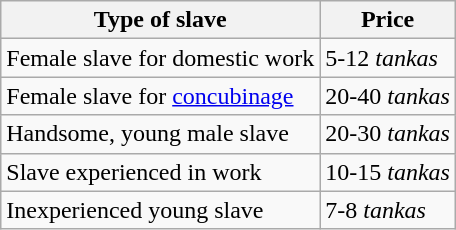<table class="wikitable sortable collapsible">
<tr>
<th>Type of slave</th>
<th>Price</th>
</tr>
<tr>
<td>Female slave for domestic work</td>
<td>5-12 <em>tankas</em></td>
</tr>
<tr>
<td>Female slave for <a href='#'>concubinage</a></td>
<td>20-40 <em>tankas</em></td>
</tr>
<tr>
<td>Handsome, young male slave</td>
<td>20-30 <em>tankas</em></td>
</tr>
<tr>
<td>Slave experienced in work</td>
<td>10-15 <em>tankas</em></td>
</tr>
<tr>
<td>Inexperienced young slave</td>
<td>7-8 <em>tankas</em></td>
</tr>
</table>
